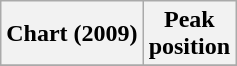<table class="wikitable sortable plainrowheaders" style="text-align:center">
<tr>
<th scope="col">Chart (2009)</th>
<th scope="col">Peak<br> position</th>
</tr>
<tr>
</tr>
</table>
